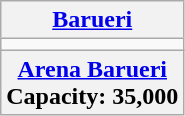<table class="wikitable" style="text-align:center;">
<tr>
<th style="border-left:none; border-right:none;"><a href='#'>Barueri</a></th>
</tr>
<tr>
<td></td>
</tr>
<tr>
<th style="border-left:none; border-right:none;"><a href='#'>Arena Barueri</a> <br> Capacity: 35,000</th>
</tr>
</table>
